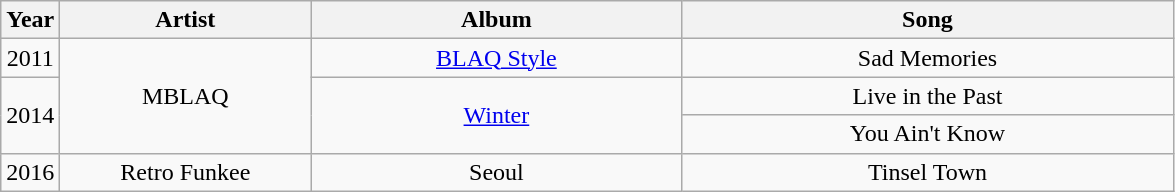<table class="wikitable plainrowheaders" style="text-align:center;">
<tr>
<th style="width:1em;">Year</th>
<th style="width:10em;">Artist</th>
<th style="width:15em;">Album</th>
<th style="width:20em;">Song</th>
</tr>
<tr>
<td>2011</td>
<td rowspan="3">MBLAQ</td>
<td><a href='#'>BLAQ Style</a></td>
<td>Sad Memories</td>
</tr>
<tr>
<td rowspan="2">2014</td>
<td rowspan="2"><a href='#'>Winter</a></td>
<td>Live in the Past</td>
</tr>
<tr>
<td>You Ain't Know</td>
</tr>
<tr>
<td>2016</td>
<td>Retro Funkee</td>
<td>Seoul</td>
<td>Tinsel Town</td>
</tr>
</table>
